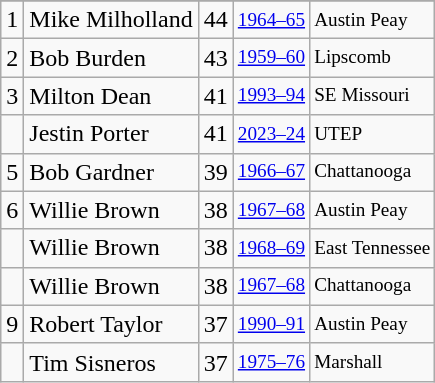<table class="wikitable">
<tr>
</tr>
<tr>
<td>1</td>
<td>Mike Milholland</td>
<td>44</td>
<td style="font-size:80%;"><a href='#'>1964–65</a></td>
<td style="font-size:80%;">Austin Peay</td>
</tr>
<tr>
<td>2</td>
<td>Bob Burden</td>
<td>43</td>
<td style="font-size:80%;"><a href='#'>1959–60</a></td>
<td style="font-size:80%;">Lipscomb</td>
</tr>
<tr>
<td>3</td>
<td>Milton Dean</td>
<td>41</td>
<td style="font-size:80%;"><a href='#'>1993–94</a></td>
<td style="font-size:80%;">SE Missouri</td>
</tr>
<tr>
<td></td>
<td>Jestin Porter</td>
<td>41</td>
<td style="font-size:80%;"><a href='#'>2023–24</a></td>
<td style="font-size:80%;">UTEP</td>
</tr>
<tr>
<td>5</td>
<td>Bob Gardner</td>
<td>39</td>
<td style="font-size:80%;"><a href='#'>1966–67</a></td>
<td style="font-size:80%;">Chattanooga</td>
</tr>
<tr>
<td>6</td>
<td>Willie Brown</td>
<td>38</td>
<td style="font-size:80%;"><a href='#'>1967–68</a></td>
<td style="font-size:80%;">Austin Peay</td>
</tr>
<tr>
<td></td>
<td>Willie Brown</td>
<td>38</td>
<td style="font-size:80%;"><a href='#'>1968–69</a></td>
<td style="font-size:80%;">East Tennessee</td>
</tr>
<tr>
<td></td>
<td>Willie Brown</td>
<td>38</td>
<td style="font-size:80%;"><a href='#'>1967–68</a></td>
<td style="font-size:80%;">Chattanooga</td>
</tr>
<tr>
<td>9</td>
<td>Robert Taylor</td>
<td>37</td>
<td style="font-size:80%;"><a href='#'>1990–91</a></td>
<td style="font-size:80%;">Austin Peay</td>
</tr>
<tr>
<td></td>
<td>Tim Sisneros</td>
<td>37</td>
<td style="font-size:80%;"><a href='#'>1975–76</a></td>
<td style="font-size:80%;">Marshall</td>
</tr>
</table>
